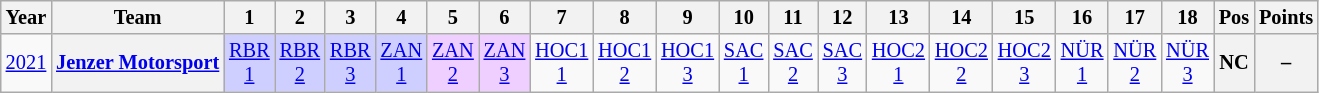<table class="wikitable" style="text-align:center; font-size:85%">
<tr>
<th>Year</th>
<th>Team</th>
<th>1</th>
<th>2</th>
<th>3</th>
<th>4</th>
<th>5</th>
<th>6</th>
<th>7</th>
<th>8</th>
<th>9</th>
<th>10</th>
<th>11</th>
<th>12</th>
<th>13</th>
<th>14</th>
<th>15</th>
<th>16</th>
<th>17</th>
<th>18</th>
<th>Pos</th>
<th>Points</th>
</tr>
<tr>
<td><a href='#'>2021</a></td>
<th nowrap><a href='#'>Jenzer Motorsport</a></th>
<td style="background:#CFCFFF"><a href='#'>RBR<br>1</a><br></td>
<td style="background:#CFCFFF"><a href='#'>RBR<br>2</a><br></td>
<td style="background:#CFCFFF"><a href='#'>RBR<br>3</a><br></td>
<td style="background:#CFCFFF"><a href='#'>ZAN<br>1</a><br></td>
<td style="background:#EFCFFF"><a href='#'>ZAN<br>2</a><br></td>
<td style="background:#EFCFFF"><a href='#'>ZAN<br>3</a><br></td>
<td><a href='#'>HOC1<br>1</a></td>
<td><a href='#'>HOC1<br>2</a></td>
<td><a href='#'>HOC1<br>3</a></td>
<td><a href='#'>SAC<br>1</a></td>
<td><a href='#'>SAC<br>2</a></td>
<td><a href='#'>SAC<br>3</a></td>
<td><a href='#'>HOC2<br>1</a></td>
<td><a href='#'>HOC2<br>2</a></td>
<td><a href='#'>HOC2<br>3</a></td>
<td><a href='#'>NÜR<br>1</a></td>
<td><a href='#'>NÜR<br>2</a></td>
<td><a href='#'>NÜR<br>3</a></td>
<th>NC</th>
<th>–</th>
</tr>
</table>
